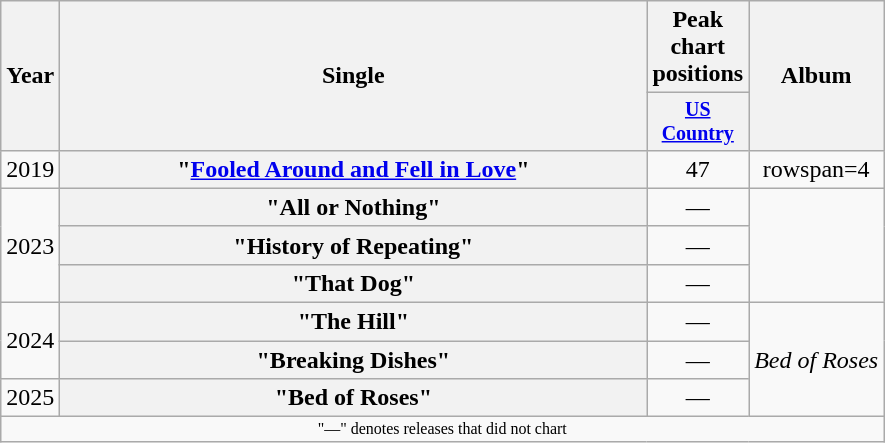<table class="wikitable plainrowheaders" style="text-align:center;">
<tr>
<th rowspan="2">Year</th>
<th rowspan="2" style="width:24em;">Single</th>
<th colspan="1">Peak chart<br>positions</th>
<th rowspan="2">Album</th>
</tr>
<tr style="font-size:smaller;">
<th width="45"><a href='#'>US Country</a></th>
</tr>
<tr>
<td>2019</td>
<th scope="row">"<a href='#'>Fooled Around and Fell in Love</a>"<br></th>
<td>47</td>
<td>rowspan=4 </td>
</tr>
<tr>
<td rowspan="3">2023</td>
<th scope="row">"All or Nothing"</th>
<td>—</td>
</tr>
<tr>
<th scope="row">"History of Repeating"</th>
<td>—</td>
</tr>
<tr>
<th scope="row">"That Dog"</th>
<td>—</td>
</tr>
<tr>
<td rowspan="2">2024</td>
<th scope="row">"The Hill"</th>
<td>—</td>
<td rowspan=3><em>Bed of Roses</em></td>
</tr>
<tr>
<th scope="row">"Breaking Dishes"</th>
<td>—</td>
</tr>
<tr>
<td>2025</td>
<th scope="row">"Bed of Roses"</th>
<td>—</td>
</tr>
<tr>
<td colspan="5" style="font-size:8pt">"—" denotes releases that did not chart</td>
</tr>
</table>
